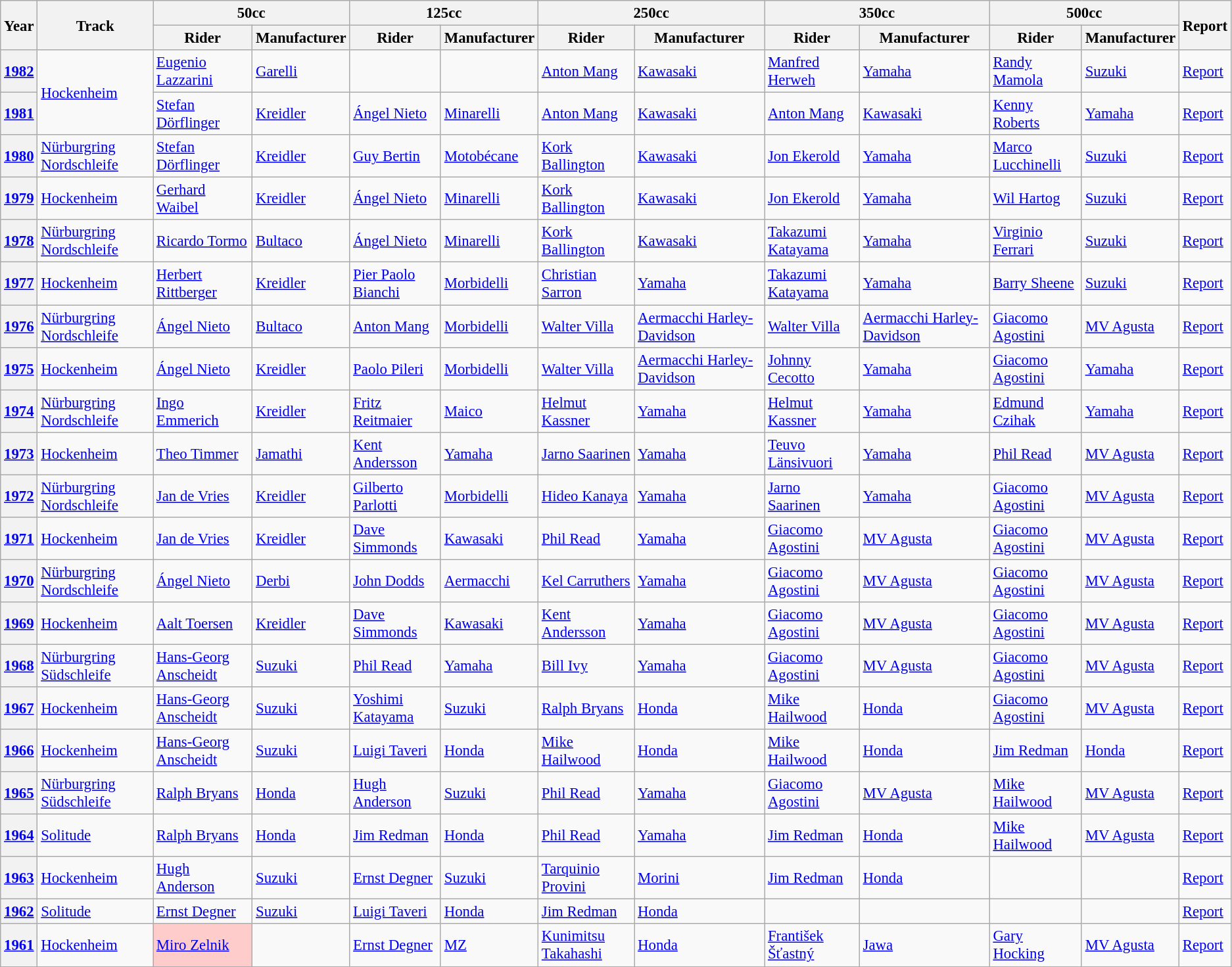<table class="wikitable" style="font-size: 95%;">
<tr>
<th rowspan=2>Year</th>
<th rowspan=2>Track</th>
<th colspan=2>50cc</th>
<th colspan=2>125cc</th>
<th colspan=2>250cc</th>
<th colspan=2>350cc</th>
<th colspan=2>500cc</th>
<th rowspan=2>Report</th>
</tr>
<tr>
<th>Rider</th>
<th>Manufacturer</th>
<th>Rider</th>
<th>Manufacturer</th>
<th>Rider</th>
<th>Manufacturer</th>
<th>Rider</th>
<th>Manufacturer</th>
<th>Rider</th>
<th>Manufacturer</th>
</tr>
<tr>
<th><a href='#'>1982</a></th>
<td rowspan="2"><a href='#'>Hockenheim</a></td>
<td> <a href='#'>Eugenio Lazzarini</a></td>
<td><a href='#'>Garelli</a></td>
<td></td>
<td></td>
<td> <a href='#'>Anton Mang</a></td>
<td><a href='#'>Kawasaki</a></td>
<td> <a href='#'>Manfred Herweh</a></td>
<td><a href='#'>Yamaha</a></td>
<td> <a href='#'>Randy Mamola</a></td>
<td><a href='#'>Suzuki</a></td>
<td><a href='#'>Report</a></td>
</tr>
<tr>
<th><a href='#'>1981</a></th>
<td> <a href='#'>Stefan Dörflinger</a></td>
<td><a href='#'>Kreidler</a></td>
<td> <a href='#'>Ángel Nieto</a></td>
<td><a href='#'>Minarelli</a></td>
<td> <a href='#'>Anton Mang</a></td>
<td><a href='#'>Kawasaki</a></td>
<td> <a href='#'>Anton Mang</a></td>
<td><a href='#'>Kawasaki</a></td>
<td> <a href='#'>Kenny Roberts</a></td>
<td><a href='#'>Yamaha</a></td>
<td><a href='#'>Report</a></td>
</tr>
<tr>
<th><a href='#'>1980</a></th>
<td><a href='#'>Nürburgring Nordschleife</a></td>
<td> <a href='#'>Stefan Dörflinger</a></td>
<td><a href='#'>Kreidler</a></td>
<td> <a href='#'>Guy Bertin</a></td>
<td><a href='#'>Motobécane</a></td>
<td> <a href='#'>Kork Ballington</a></td>
<td><a href='#'>Kawasaki</a></td>
<td> <a href='#'>Jon Ekerold</a></td>
<td><a href='#'>Yamaha</a></td>
<td> <a href='#'>Marco Lucchinelli</a></td>
<td><a href='#'>Suzuki</a></td>
<td><a href='#'>Report</a></td>
</tr>
<tr>
<th><a href='#'>1979</a></th>
<td><a href='#'>Hockenheim</a></td>
<td> <a href='#'>Gerhard Waibel</a></td>
<td><a href='#'>Kreidler</a></td>
<td> <a href='#'>Ángel Nieto</a></td>
<td><a href='#'>Minarelli</a></td>
<td> <a href='#'>Kork Ballington</a></td>
<td><a href='#'>Kawasaki</a></td>
<td> <a href='#'>Jon Ekerold</a></td>
<td><a href='#'>Yamaha</a></td>
<td> <a href='#'>Wil Hartog</a></td>
<td><a href='#'>Suzuki</a></td>
<td><a href='#'>Report</a></td>
</tr>
<tr>
<th><a href='#'>1978</a></th>
<td><a href='#'>Nürburgring Nordschleife</a></td>
<td> <a href='#'>Ricardo Tormo</a></td>
<td><a href='#'>Bultaco</a></td>
<td> <a href='#'>Ángel Nieto</a></td>
<td><a href='#'>Minarelli</a></td>
<td> <a href='#'>Kork Ballington</a></td>
<td><a href='#'>Kawasaki</a></td>
<td> <a href='#'>Takazumi Katayama</a></td>
<td><a href='#'>Yamaha</a></td>
<td> <a href='#'>Virginio Ferrari</a></td>
<td><a href='#'>Suzuki</a></td>
<td><a href='#'>Report</a></td>
</tr>
<tr>
<th><a href='#'>1977</a></th>
<td><a href='#'>Hockenheim</a></td>
<td> <a href='#'>Herbert Rittberger</a></td>
<td><a href='#'>Kreidler</a></td>
<td> <a href='#'>Pier Paolo Bianchi</a></td>
<td><a href='#'>Morbidelli</a></td>
<td> <a href='#'>Christian Sarron</a></td>
<td><a href='#'>Yamaha</a></td>
<td> <a href='#'>Takazumi Katayama</a></td>
<td><a href='#'>Yamaha</a></td>
<td> <a href='#'>Barry Sheene</a></td>
<td><a href='#'>Suzuki</a></td>
<td><a href='#'>Report</a></td>
</tr>
<tr>
<th><a href='#'>1976</a></th>
<td><a href='#'>Nürburgring Nordschleife</a></td>
<td> <a href='#'>Ángel Nieto</a></td>
<td><a href='#'>Bultaco</a></td>
<td> <a href='#'>Anton Mang</a></td>
<td><a href='#'>Morbidelli</a></td>
<td> <a href='#'>Walter Villa</a></td>
<td><a href='#'>Aermacchi Harley-Davidson</a></td>
<td> <a href='#'>Walter Villa</a></td>
<td><a href='#'>Aermacchi Harley-Davidson</a></td>
<td> <a href='#'>Giacomo Agostini</a></td>
<td><a href='#'>MV Agusta</a></td>
<td><a href='#'>Report</a></td>
</tr>
<tr>
<th><a href='#'>1975</a></th>
<td><a href='#'>Hockenheim</a></td>
<td> <a href='#'>Ángel Nieto</a></td>
<td><a href='#'>Kreidler</a></td>
<td> <a href='#'>Paolo Pileri</a></td>
<td><a href='#'>Morbidelli</a></td>
<td> <a href='#'>Walter Villa</a></td>
<td><a href='#'>Aermacchi Harley-Davidson</a></td>
<td> <a href='#'>Johnny Cecotto</a></td>
<td><a href='#'>Yamaha</a></td>
<td> <a href='#'>Giacomo Agostini</a></td>
<td><a href='#'>Yamaha</a></td>
<td><a href='#'>Report</a></td>
</tr>
<tr>
<th><a href='#'>1974</a></th>
<td><a href='#'>Nürburgring Nordschleife</a></td>
<td> <a href='#'>Ingo Emmerich</a></td>
<td><a href='#'>Kreidler</a></td>
<td> <a href='#'>Fritz Reitmaier</a></td>
<td><a href='#'>Maico</a></td>
<td> <a href='#'>Helmut Kassner</a></td>
<td><a href='#'>Yamaha</a></td>
<td> <a href='#'>Helmut Kassner</a></td>
<td><a href='#'>Yamaha</a></td>
<td> <a href='#'>Edmund Czihak</a></td>
<td><a href='#'>Yamaha</a></td>
<td><a href='#'>Report</a></td>
</tr>
<tr>
<th><a href='#'>1973</a></th>
<td><a href='#'>Hockenheim</a></td>
<td> <a href='#'>Theo Timmer</a></td>
<td><a href='#'>Jamathi</a></td>
<td> <a href='#'>Kent Andersson</a></td>
<td><a href='#'>Yamaha</a></td>
<td> <a href='#'>Jarno Saarinen</a></td>
<td><a href='#'>Yamaha</a></td>
<td> <a href='#'>Teuvo Länsivuori</a></td>
<td><a href='#'>Yamaha</a></td>
<td> <a href='#'>Phil Read</a></td>
<td><a href='#'>MV Agusta</a></td>
<td><a href='#'>Report</a></td>
</tr>
<tr>
<th><a href='#'>1972</a></th>
<td><a href='#'>Nürburgring Nordschleife</a></td>
<td> <a href='#'>Jan de Vries</a></td>
<td><a href='#'>Kreidler</a></td>
<td> <a href='#'>Gilberto Parlotti</a></td>
<td><a href='#'>Morbidelli</a></td>
<td> <a href='#'>Hideo Kanaya</a></td>
<td><a href='#'>Yamaha</a></td>
<td> <a href='#'>Jarno Saarinen</a></td>
<td><a href='#'>Yamaha</a></td>
<td> <a href='#'>Giacomo Agostini</a></td>
<td><a href='#'>MV Agusta</a></td>
<td><a href='#'>Report</a></td>
</tr>
<tr>
<th><a href='#'>1971</a></th>
<td><a href='#'>Hockenheim</a></td>
<td> <a href='#'>Jan de Vries</a></td>
<td><a href='#'>Kreidler</a></td>
<td> <a href='#'>Dave Simmonds</a></td>
<td><a href='#'>Kawasaki</a></td>
<td> <a href='#'>Phil Read</a></td>
<td><a href='#'>Yamaha</a></td>
<td> <a href='#'>Giacomo Agostini</a></td>
<td><a href='#'>MV Agusta</a></td>
<td> <a href='#'>Giacomo Agostini</a></td>
<td><a href='#'>MV Agusta</a></td>
<td><a href='#'>Report</a></td>
</tr>
<tr>
<th><a href='#'>1970</a></th>
<td><a href='#'>Nürburgring Nordschleife</a></td>
<td> <a href='#'>Ángel Nieto</a></td>
<td><a href='#'>Derbi</a></td>
<td> <a href='#'>John Dodds</a></td>
<td><a href='#'>Aermacchi</a></td>
<td> <a href='#'>Kel Carruthers</a></td>
<td><a href='#'>Yamaha</a></td>
<td> <a href='#'>Giacomo Agostini</a></td>
<td><a href='#'>MV Agusta</a></td>
<td> <a href='#'>Giacomo Agostini</a></td>
<td><a href='#'>MV Agusta</a></td>
<td><a href='#'>Report</a></td>
</tr>
<tr>
<th><a href='#'>1969</a></th>
<td><a href='#'>Hockenheim</a></td>
<td> <a href='#'>Aalt Toersen</a></td>
<td><a href='#'>Kreidler</a></td>
<td> <a href='#'>Dave Simmonds</a></td>
<td><a href='#'>Kawasaki</a></td>
<td> <a href='#'>Kent Andersson</a></td>
<td><a href='#'>Yamaha</a></td>
<td> <a href='#'>Giacomo Agostini</a></td>
<td><a href='#'>MV Agusta</a></td>
<td> <a href='#'>Giacomo Agostini</a></td>
<td><a href='#'>MV Agusta</a></td>
<td><a href='#'>Report</a></td>
</tr>
<tr>
<th><a href='#'>1968</a></th>
<td><a href='#'>Nürburgring Südschleife</a>  </td>
<td> <a href='#'>Hans-Georg Anscheidt</a></td>
<td><a href='#'>Suzuki</a></td>
<td> <a href='#'>Phil Read</a></td>
<td><a href='#'>Yamaha</a></td>
<td> <a href='#'>Bill Ivy</a></td>
<td><a href='#'>Yamaha</a></td>
<td> <a href='#'>Giacomo Agostini</a></td>
<td><a href='#'>MV Agusta</a></td>
<td> <a href='#'>Giacomo Agostini</a></td>
<td><a href='#'>MV Agusta</a></td>
<td><a href='#'>Report</a></td>
</tr>
<tr>
<th><a href='#'>1967</a></th>
<td><a href='#'>Hockenheim</a></td>
<td> <a href='#'>Hans-Georg Anscheidt</a></td>
<td><a href='#'>Suzuki</a></td>
<td> <a href='#'>Yoshimi Katayama</a></td>
<td><a href='#'>Suzuki</a></td>
<td> <a href='#'>Ralph Bryans</a></td>
<td><a href='#'>Honda</a></td>
<td> <a href='#'>Mike Hailwood</a></td>
<td><a href='#'>Honda</a></td>
<td> <a href='#'>Giacomo Agostini</a></td>
<td><a href='#'>MV Agusta</a></td>
<td><a href='#'>Report</a></td>
</tr>
<tr>
<th><a href='#'>1966</a></th>
<td><a href='#'>Hockenheim</a></td>
<td> <a href='#'>Hans-Georg Anscheidt</a></td>
<td><a href='#'>Suzuki</a></td>
<td> <a href='#'>Luigi Taveri</a></td>
<td><a href='#'>Honda</a></td>
<td> <a href='#'>Mike Hailwood</a></td>
<td><a href='#'>Honda</a></td>
<td> <a href='#'>Mike Hailwood</a></td>
<td><a href='#'>Honda</a></td>
<td> <a href='#'>Jim Redman</a></td>
<td><a href='#'>Honda</a></td>
<td><a href='#'>Report</a></td>
</tr>
<tr>
<th><a href='#'>1965</a></th>
<td><a href='#'>Nürburgring Südschleife</a></td>
<td> <a href='#'>Ralph Bryans</a></td>
<td><a href='#'>Honda</a></td>
<td> <a href='#'>Hugh Anderson</a></td>
<td><a href='#'>Suzuki</a></td>
<td> <a href='#'>Phil Read</a></td>
<td><a href='#'>Yamaha</a></td>
<td> <a href='#'>Giacomo Agostini</a></td>
<td><a href='#'>MV Agusta</a></td>
<td> <a href='#'>Mike Hailwood</a></td>
<td><a href='#'>MV Agusta</a></td>
<td><a href='#'>Report</a></td>
</tr>
<tr>
<th><a href='#'>1964</a></th>
<td><a href='#'>Solitude</a></td>
<td> <a href='#'>Ralph Bryans</a></td>
<td><a href='#'>Honda</a></td>
<td> <a href='#'>Jim Redman</a></td>
<td><a href='#'>Honda</a></td>
<td> <a href='#'>Phil Read</a></td>
<td><a href='#'>Yamaha</a></td>
<td> <a href='#'>Jim Redman</a></td>
<td><a href='#'>Honda</a></td>
<td> <a href='#'>Mike Hailwood</a></td>
<td><a href='#'>MV Agusta</a></td>
<td><a href='#'>Report</a></td>
</tr>
<tr>
<th><a href='#'>1963</a></th>
<td><a href='#'>Hockenheim</a></td>
<td> <a href='#'>Hugh Anderson</a></td>
<td><a href='#'>Suzuki</a></td>
<td> <a href='#'>Ernst Degner</a></td>
<td><a href='#'>Suzuki</a></td>
<td> <a href='#'>Tarquinio Provini</a></td>
<td><a href='#'>Morini</a></td>
<td> <a href='#'>Jim Redman</a></td>
<td><a href='#'>Honda</a></td>
<td></td>
<td></td>
<td><a href='#'>Report</a></td>
</tr>
<tr>
<th><a href='#'>1962</a></th>
<td><a href='#'>Solitude</a></td>
<td> <a href='#'>Ernst Degner</a></td>
<td><a href='#'>Suzuki</a></td>
<td> <a href='#'>Luigi Taveri</a></td>
<td><a href='#'>Honda</a></td>
<td> <a href='#'>Jim Redman</a></td>
<td><a href='#'>Honda</a></td>
<td></td>
<td></td>
<td></td>
<td></td>
<td><a href='#'>Report</a></td>
</tr>
<tr>
<th><a href='#'>1961</a></th>
<td><a href='#'>Hockenheim</a></td>
<td style="background:#FFCCCC;"> <a href='#'>Miro Zelnik</a></td>
<td></td>
<td> <a href='#'>Ernst Degner</a></td>
<td><a href='#'>MZ</a></td>
<td> <a href='#'>Kunimitsu Takahashi</a></td>
<td><a href='#'>Honda</a></td>
<td> <a href='#'>František Šťastný</a></td>
<td><a href='#'>Jawa</a></td>
<td> <a href='#'>Gary Hocking</a></td>
<td><a href='#'>MV Agusta</a></td>
<td><a href='#'>Report</a></td>
</tr>
</table>
